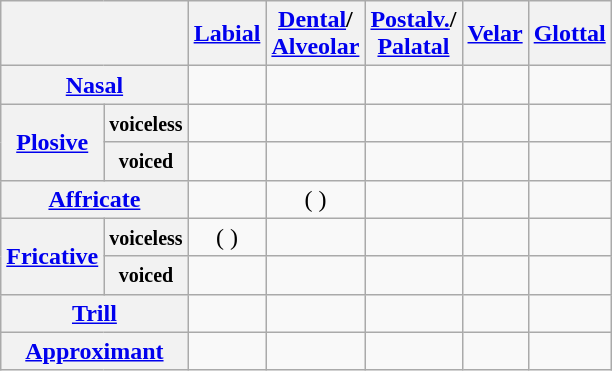<table class="wikitable" style="text-align:center;">
<tr>
<th colspan="2"></th>
<th><a href='#'>Labial</a></th>
<th><a href='#'>Dental</a>/<br><a href='#'>Alveolar</a></th>
<th><a href='#'>Postalv.</a>/<br><a href='#'>Palatal</a></th>
<th><a href='#'>Velar</a></th>
<th><a href='#'>Glottal</a></th>
</tr>
<tr>
<th colspan="2"><a href='#'>Nasal</a></th>
<td> </td>
<td> </td>
<td></td>
<td></td>
<td></td>
</tr>
<tr>
<th rowspan="2"><a href='#'>Plosive</a></th>
<th><small>voiceless</small></th>
<td> </td>
<td> </td>
<td></td>
<td> </td>
<td></td>
</tr>
<tr>
<th><small>voiced</small></th>
<td> </td>
<td> </td>
<td></td>
<td> </td>
<td></td>
</tr>
<tr>
<th colspan="2"><a href='#'>Affricate</a></th>
<td></td>
<td>( )</td>
<td> </td>
<td></td>
<td></td>
</tr>
<tr>
<th rowspan="2"><a href='#'>Fricative</a></th>
<th><small>voiceless</small></th>
<td>( )</td>
<td> </td>
<td> </td>
<td></td>
<td> </td>
</tr>
<tr>
<th><small>voiced</small></th>
<td> </td>
<td> </td>
<td> </td>
<td></td>
<td></td>
</tr>
<tr>
<th colspan="2"><a href='#'>Trill</a></th>
<td></td>
<td> </td>
<td></td>
<td></td>
<td></td>
</tr>
<tr>
<th colspan="2"><a href='#'>Approximant</a></th>
<td></td>
<td> </td>
<td> </td>
<td></td>
<td></td>
</tr>
</table>
